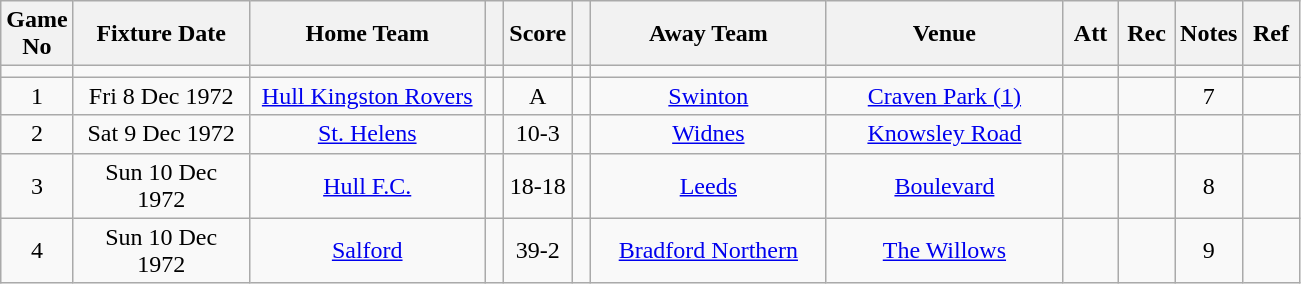<table class="wikitable" style="text-align:center;">
<tr>
<th width=10 abbr="No">Game No</th>
<th width=110 abbr="Date">Fixture Date</th>
<th width=150 abbr="Home Team">Home Team</th>
<th width=5 abbr="space"></th>
<th width=20 abbr="Score">Score</th>
<th width=5 abbr="space"></th>
<th width=150 abbr="Away Team">Away Team</th>
<th width=150 abbr="Venue">Venue</th>
<th width=30 abbr="Att">Att</th>
<th width=30 abbr="Rec">Rec</th>
<th width=20 abbr="Notes">Notes</th>
<th width=30 abbr="Ref">Ref</th>
</tr>
<tr>
<td></td>
<td></td>
<td></td>
<td></td>
<td></td>
<td></td>
<td></td>
<td></td>
<td></td>
<td></td>
<td></td>
</tr>
<tr>
<td>1</td>
<td>Fri 8 Dec 1972</td>
<td><a href='#'>Hull Kingston Rovers</a></td>
<td></td>
<td>A</td>
<td></td>
<td><a href='#'>Swinton</a></td>
<td><a href='#'>Craven Park (1)</a></td>
<td></td>
<td></td>
<td>7</td>
<td></td>
</tr>
<tr>
<td>2</td>
<td>Sat 9 Dec 1972</td>
<td><a href='#'>St. Helens</a></td>
<td></td>
<td>10-3</td>
<td></td>
<td><a href='#'>Widnes</a></td>
<td><a href='#'>Knowsley Road</a></td>
<td></td>
<td></td>
<td></td>
<td></td>
</tr>
<tr>
<td>3</td>
<td>Sun 10 Dec 1972</td>
<td><a href='#'>Hull F.C.</a></td>
<td></td>
<td>18-18</td>
<td></td>
<td><a href='#'>Leeds</a></td>
<td><a href='#'>Boulevard</a></td>
<td></td>
<td></td>
<td>8</td>
<td></td>
</tr>
<tr>
<td>4</td>
<td>Sun 10 Dec 1972</td>
<td><a href='#'>Salford</a></td>
<td></td>
<td>39-2</td>
<td></td>
<td><a href='#'>Bradford Northern</a></td>
<td><a href='#'>The Willows</a></td>
<td></td>
<td></td>
<td>9</td>
<td></td>
</tr>
</table>
